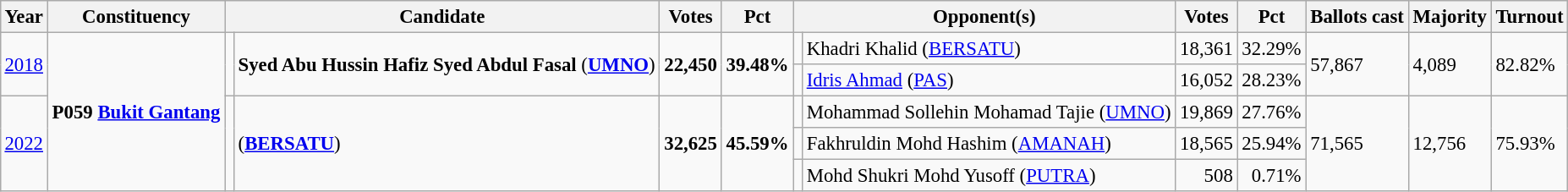<table class="wikitable" style="margin:0.5em ; font-size:95%">
<tr>
<th>Year</th>
<th>Constituency</th>
<th colspan=2>Candidate</th>
<th>Votes</th>
<th>Pct</th>
<th colspan=2>Opponent(s)</th>
<th>Votes</th>
<th>Pct</th>
<th>Ballots cast</th>
<th>Majority</th>
<th>Turnout</th>
</tr>
<tr>
<td rowspan=2><a href='#'>2018</a></td>
<td rowspan=5><strong>P059 <a href='#'>Bukit Gantang</a></strong></td>
<td rowspan=2 ></td>
<td rowspan=2><strong>Syed Abu Hussin Hafiz Syed Abdul Fasal</strong> (<a href='#'><strong>UMNO</strong></a>)</td>
<td rowspan=2 align="right"><strong>22,450</strong></td>
<td rowspan=2><strong>39.48%</strong></td>
<td></td>
<td>Khadri Khalid (<a href='#'>BERSATU</a>)</td>
<td align="right">18,361</td>
<td>32.29%</td>
<td rowspan=2>57,867</td>
<td rowspan=2>4,089</td>
<td rowspan=2>82.82%</td>
</tr>
<tr>
<td></td>
<td><a href='#'>Idris Ahmad</a> (<a href='#'>PAS</a>)</td>
<td align="right">16,052</td>
<td>28.23%</td>
</tr>
<tr>
<td rowspan=3><a href='#'>2022</a></td>
<td rowspan=3 bgcolor=></td>
<td rowspan=3><strong></strong> (<a href='#'><strong>BERSATU</strong></a>)</td>
<td rowspan=3 align="right"><strong>32,625</strong></td>
<td rowspan=3><strong>45.59%</strong></td>
<td></td>
<td>Mohammad Sollehin Mohamad Tajie (<a href='#'>UMNO</a>)</td>
<td align="right">19,869</td>
<td>27.76%</td>
<td rowspan=3>71,565</td>
<td rowspan=3>12,756</td>
<td rowspan=3>75.93%</td>
</tr>
<tr>
<td></td>
<td>Fakhruldin Mohd Hashim  (<a href='#'>AMANAH</a>)</td>
<td align="right">18,565</td>
<td>25.94%</td>
</tr>
<tr>
<td bgcolor=></td>
<td>Mohd Shukri Mohd Yusoff (<a href='#'>PUTRA</a>)</td>
<td align="right">508</td>
<td align=right>0.71%</td>
</tr>
</table>
